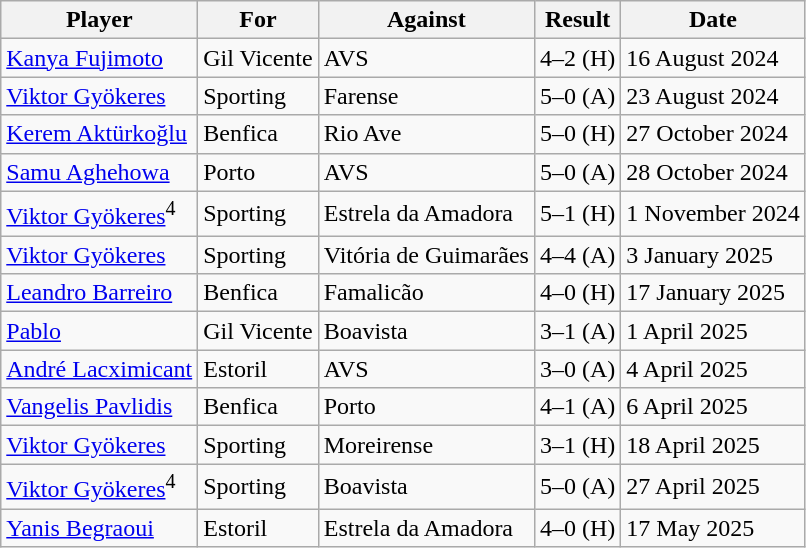<table class="wikitable sortable">
<tr>
<th>Player</th>
<th>For</th>
<th>Against</th>
<th style="text-align:center">Result</th>
<th>Date</th>
</tr>
<tr>
<td> <a href='#'>Kanya Fujimoto</a></td>
<td>Gil Vicente</td>
<td>AVS</td>
<td>4–2 (H)</td>
<td>16 August 2024</td>
</tr>
<tr>
<td> <a href='#'>Viktor Gyökeres</a></td>
<td>Sporting</td>
<td>Farense</td>
<td>5–0 (A)</td>
<td>23 August 2024</td>
</tr>
<tr>
<td> <a href='#'>Kerem Aktürkoğlu</a></td>
<td>Benfica</td>
<td>Rio Ave</td>
<td>5–0 (H)</td>
<td>27 October 2024</td>
</tr>
<tr>
<td> <a href='#'>Samu Aghehowa</a></td>
<td>Porto</td>
<td>AVS</td>
<td>5–0 (A)</td>
<td>28 October 2024</td>
</tr>
<tr>
<td> <a href='#'>Viktor Gyökeres</a><sup>4</sup></td>
<td>Sporting</td>
<td>Estrela da Amadora</td>
<td>5–1 (H)</td>
<td>1 November 2024</td>
</tr>
<tr>
<td> <a href='#'>Viktor Gyökeres</a></td>
<td>Sporting</td>
<td>Vitória de Guimarães</td>
<td>4–4 (A)</td>
<td>3 January 2025</td>
</tr>
<tr>
<td> <a href='#'>Leandro Barreiro</a></td>
<td>Benfica</td>
<td>Famalicão</td>
<td>4–0 (H)</td>
<td>17 January 2025</td>
</tr>
<tr>
<td> <a href='#'>Pablo</a></td>
<td>Gil Vicente</td>
<td>Boavista</td>
<td>3–1 (A)</td>
<td>1 April 2025</td>
</tr>
<tr>
<td> <a href='#'>André Lacximicant</a></td>
<td>Estoril</td>
<td>AVS</td>
<td>3–0 (A)</td>
<td>4 April 2025</td>
</tr>
<tr>
<td> <a href='#'>Vangelis Pavlidis</a></td>
<td>Benfica</td>
<td>Porto</td>
<td>4–1 (A)</td>
<td>6 April 2025</td>
</tr>
<tr>
<td> <a href='#'>Viktor Gyökeres</a></td>
<td>Sporting</td>
<td>Moreirense</td>
<td>3–1 (H)</td>
<td>18 April 2025</td>
</tr>
<tr>
<td> <a href='#'>Viktor Gyökeres</a><sup>4</sup></td>
<td>Sporting</td>
<td>Boavista</td>
<td>5–0 (A)</td>
<td>27 April 2025</td>
</tr>
<tr>
<td> <a href='#'>Yanis Begraoui</a></td>
<td>Estoril</td>
<td>Estrela da Amadora</td>
<td>4–0 (H)</td>
<td>17 May 2025</td>
</tr>
</table>
